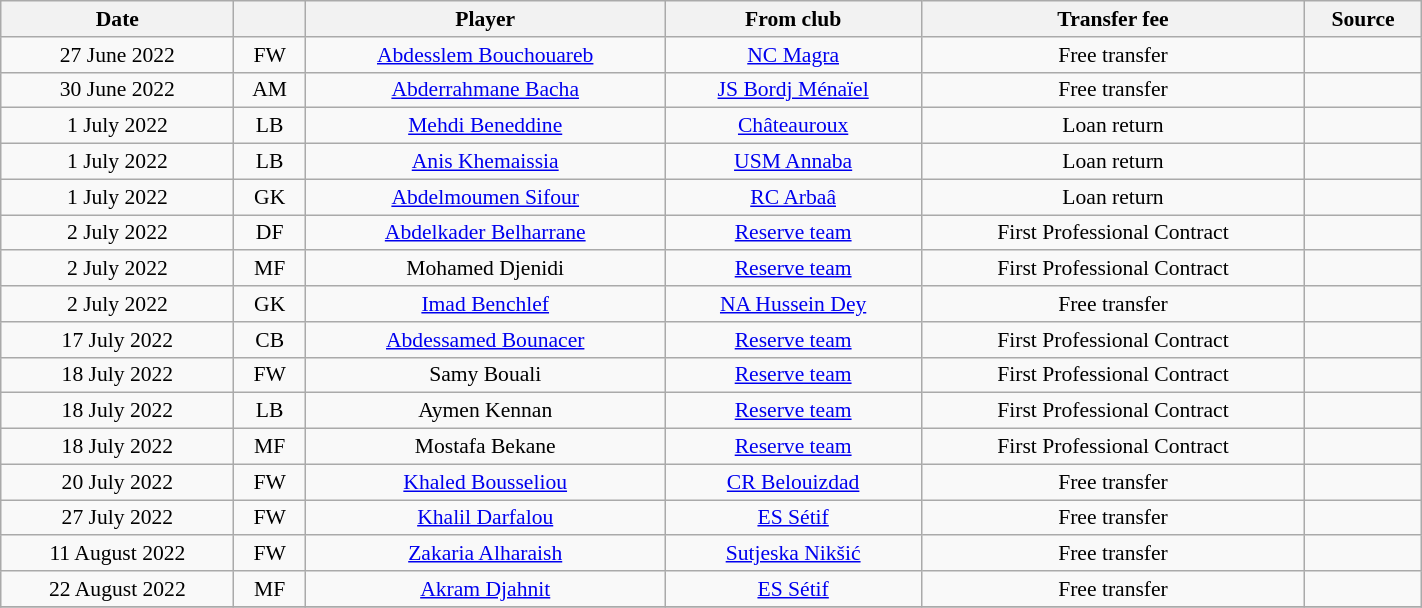<table class="wikitable sortable" style="width:75%; text-align:center; font-size:90%; text-align:centre;">
<tr>
<th>Date</th>
<th></th>
<th>Player</th>
<th>From club</th>
<th>Transfer fee</th>
<th>Source</th>
</tr>
<tr>
<td>27 June 2022</td>
<td>FW</td>
<td> <a href='#'>Abdesslem Bouchouareb</a></td>
<td><a href='#'>NC Magra</a></td>
<td>Free transfer</td>
<td></td>
</tr>
<tr>
<td>30 June 2022</td>
<td>AM</td>
<td> <a href='#'>Abderrahmane Bacha</a></td>
<td><a href='#'>JS Bordj Ménaïel</a></td>
<td>Free transfer</td>
<td></td>
</tr>
<tr>
<td>1 July 2022</td>
<td>LB</td>
<td> <a href='#'>Mehdi Beneddine</a></td>
<td> <a href='#'>Châteauroux</a></td>
<td>Loan return</td>
<td></td>
</tr>
<tr>
<td>1 July 2022</td>
<td>LB</td>
<td> <a href='#'>Anis Khemaissia</a></td>
<td><a href='#'>USM Annaba</a></td>
<td>Loan return</td>
<td></td>
</tr>
<tr>
<td>1 July 2022</td>
<td>GK</td>
<td> <a href='#'>Abdelmoumen Sifour</a></td>
<td><a href='#'>RC Arbaâ</a></td>
<td>Loan return</td>
<td></td>
</tr>
<tr>
<td>2 July 2022</td>
<td>DF</td>
<td> <a href='#'>Abdelkader Belharrane</a></td>
<td><a href='#'>Reserve team</a></td>
<td>First Professional Contract</td>
<td></td>
</tr>
<tr>
<td>2 July 2022</td>
<td>MF</td>
<td> Mohamed Djenidi</td>
<td><a href='#'>Reserve team</a></td>
<td>First Professional Contract</td>
<td></td>
</tr>
<tr>
<td>2 July 2022</td>
<td>GK</td>
<td> <a href='#'>Imad Benchlef</a></td>
<td><a href='#'>NA Hussein Dey</a></td>
<td>Free transfer</td>
<td></td>
</tr>
<tr>
<td>17 July 2022</td>
<td>CB</td>
<td> <a href='#'>Abdessamed Bounacer</a></td>
<td><a href='#'>Reserve team</a></td>
<td>First Professional Contract</td>
<td></td>
</tr>
<tr>
<td>18 July 2022</td>
<td>FW</td>
<td> Samy Bouali</td>
<td><a href='#'>Reserve team</a></td>
<td>First Professional Contract</td>
<td></td>
</tr>
<tr>
<td>18 July 2022</td>
<td>LB</td>
<td> Aymen Kennan</td>
<td><a href='#'>Reserve team</a></td>
<td>First Professional Contract</td>
<td></td>
</tr>
<tr>
<td>18 July 2022</td>
<td>MF</td>
<td> Mostafa Bekane</td>
<td><a href='#'>Reserve team</a></td>
<td>First Professional Contract</td>
<td></td>
</tr>
<tr>
<td>20 July 2022</td>
<td>FW</td>
<td> <a href='#'>Khaled Bousseliou</a></td>
<td><a href='#'>CR Belouizdad</a></td>
<td>Free transfer</td>
<td></td>
</tr>
<tr>
<td>27 July 2022</td>
<td>FW</td>
<td> <a href='#'>Khalil Darfalou</a></td>
<td><a href='#'>ES Sétif</a></td>
<td>Free transfer</td>
<td></td>
</tr>
<tr>
<td>11 August 2022</td>
<td>FW</td>
<td> <a href='#'>Zakaria Alharaish</a></td>
<td> <a href='#'>Sutjeska Nikšić</a></td>
<td>Free transfer</td>
<td></td>
</tr>
<tr>
<td>22 August 2022</td>
<td>MF</td>
<td> <a href='#'>Akram Djahnit</a></td>
<td><a href='#'>ES Sétif</a></td>
<td>Free transfer</td>
<td></td>
</tr>
<tr>
</tr>
</table>
